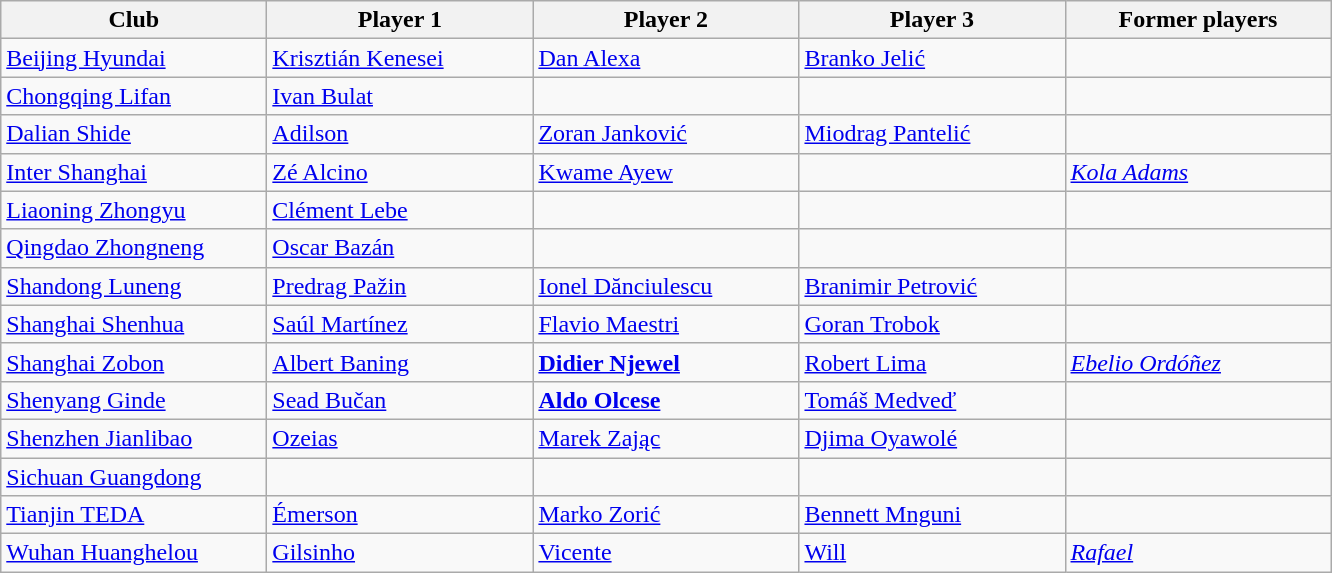<table class="wikitable">
<tr>
<th width="170">Club</th>
<th width="170">Player 1</th>
<th width="170">Player 2</th>
<th width="170">Player 3</th>
<th width="170">Former players</th>
</tr>
<tr>
<td><a href='#'>Beijing Hyundai</a></td>
<td> <a href='#'>Krisztián Kenesei</a></td>
<td> <a href='#'>Dan Alexa</a></td>
<td> <a href='#'>Branko Jelić</a></td>
<td></td>
</tr>
<tr>
<td><a href='#'>Chongqing Lifan</a></td>
<td> <a href='#'>Ivan Bulat</a></td>
<td></td>
<td></td>
<td></td>
</tr>
<tr>
<td><a href='#'>Dalian Shide</a></td>
<td> <a href='#'>Adilson</a></td>
<td> <a href='#'>Zoran Janković</a></td>
<td> <a href='#'>Miodrag Pantelić</a></td>
<td></td>
</tr>
<tr>
<td><a href='#'>Inter Shanghai</a></td>
<td> <a href='#'>Zé Alcino</a></td>
<td> <a href='#'>Kwame Ayew</a></td>
<td></td>
<td> <em><a href='#'>Kola Adams</a></em></td>
</tr>
<tr>
<td><a href='#'>Liaoning Zhongyu</a></td>
<td> <a href='#'>Clément Lebe</a></td>
<td></td>
<td></td>
<td></td>
</tr>
<tr>
<td><a href='#'>Qingdao Zhongneng</a></td>
<td> <a href='#'>Oscar Bazán</a></td>
<td></td>
<td></td>
<td></td>
</tr>
<tr>
<td><a href='#'>Shandong Luneng</a></td>
<td> <a href='#'>Predrag Pažin</a></td>
<td> <a href='#'>Ionel Dănciulescu</a></td>
<td> <a href='#'>Branimir Petrović</a></td>
<td></td>
</tr>
<tr>
<td><a href='#'>Shanghai Shenhua</a></td>
<td> <a href='#'>Saúl Martínez</a></td>
<td> <a href='#'>Flavio Maestri</a></td>
<td> <a href='#'>Goran Trobok</a></td>
<td></td>
</tr>
<tr>
<td><a href='#'>Shanghai Zobon</a></td>
<td> <a href='#'>Albert Baning</a></td>
<td> <strong><a href='#'>Didier Njewel</a></strong></td>
<td> <a href='#'>Robert Lima</a></td>
<td> <em><a href='#'>Ebelio Ordóñez</a></em></td>
</tr>
<tr>
<td><a href='#'>Shenyang Ginde</a></td>
<td> <a href='#'>Sead Bučan</a></td>
<td> <strong><a href='#'>Aldo Olcese</a></strong></td>
<td> <a href='#'>Tomáš Medveď</a></td>
<td></td>
</tr>
<tr>
<td><a href='#'>Shenzhen Jianlibao</a></td>
<td> <a href='#'>Ozeias</a></td>
<td> <a href='#'>Marek Zając</a></td>
<td> <a href='#'>Djima Oyawolé</a></td>
<td></td>
</tr>
<tr>
<td><a href='#'>Sichuan Guangdong</a></td>
<td></td>
<td></td>
<td></td>
<td></td>
</tr>
<tr>
<td><a href='#'>Tianjin TEDA</a></td>
<td> <a href='#'>Émerson</a></td>
<td> <a href='#'>Marko Zorić</a></td>
<td> <a href='#'>Bennett Mnguni</a></td>
<td></td>
</tr>
<tr>
<td><a href='#'>Wuhan Huanghelou</a></td>
<td> <a href='#'>Gilsinho</a></td>
<td> <a href='#'>Vicente</a></td>
<td> <a href='#'>Will</a></td>
<td> <em><a href='#'>Rafael</a></em></td>
</tr>
</table>
